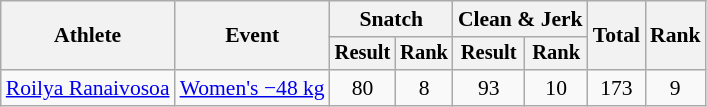<table class="wikitable" style="font-size:90%">
<tr>
<th rowspan="2">Athlete</th>
<th rowspan="2">Event</th>
<th colspan="2">Snatch</th>
<th colspan="2">Clean & Jerk</th>
<th rowspan="2">Total</th>
<th rowspan="2">Rank</th>
</tr>
<tr style="font-size:95%">
<th>Result</th>
<th>Rank</th>
<th>Result</th>
<th>Rank</th>
</tr>
<tr align=center>
<td align=left><a href='#'>Roilya Ranaivosoa</a></td>
<td align=left><a href='#'>Women's −48 kg</a></td>
<td>80</td>
<td>8</td>
<td>93</td>
<td>10</td>
<td>173</td>
<td>9</td>
</tr>
</table>
